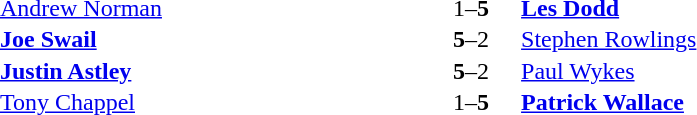<table width="50%" cellspacing="1">
<tr>
<th width=45%></th>
<th width=10%></th>
<th width=45%></th>
</tr>
<tr>
<td> <a href='#'>Andrew Norman</a></td>
<td align="center">1–<strong>5</strong></td>
<td> <strong><a href='#'>Les Dodd</a></strong></td>
</tr>
<tr>
<td> <strong><a href='#'>Joe Swail</a></strong></td>
<td align="center"><strong>5</strong>–2</td>
<td> <a href='#'>Stephen Rowlings</a></td>
</tr>
<tr>
<td> <strong><a href='#'>Justin Astley</a></strong></td>
<td align="center"><strong>5</strong>–2</td>
<td> <a href='#'>Paul Wykes</a></td>
</tr>
<tr>
<td> <a href='#'>Tony Chappel</a></td>
<td align="center">1–<strong>5</strong></td>
<td> <strong><a href='#'>Patrick Wallace</a></strong></td>
</tr>
</table>
